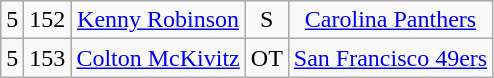<table class="wikitable" style="text-align:center">
<tr>
<td>5</td>
<td>152</td>
<td><a href='#'>Kenny Robinson</a></td>
<td>S</td>
<td><a href='#'>Carolina Panthers</a></td>
</tr>
<tr>
<td>5</td>
<td>153</td>
<td><a href='#'>Colton McKivitz</a></td>
<td>OT</td>
<td><a href='#'>San Francisco 49ers</a></td>
</tr>
</table>
